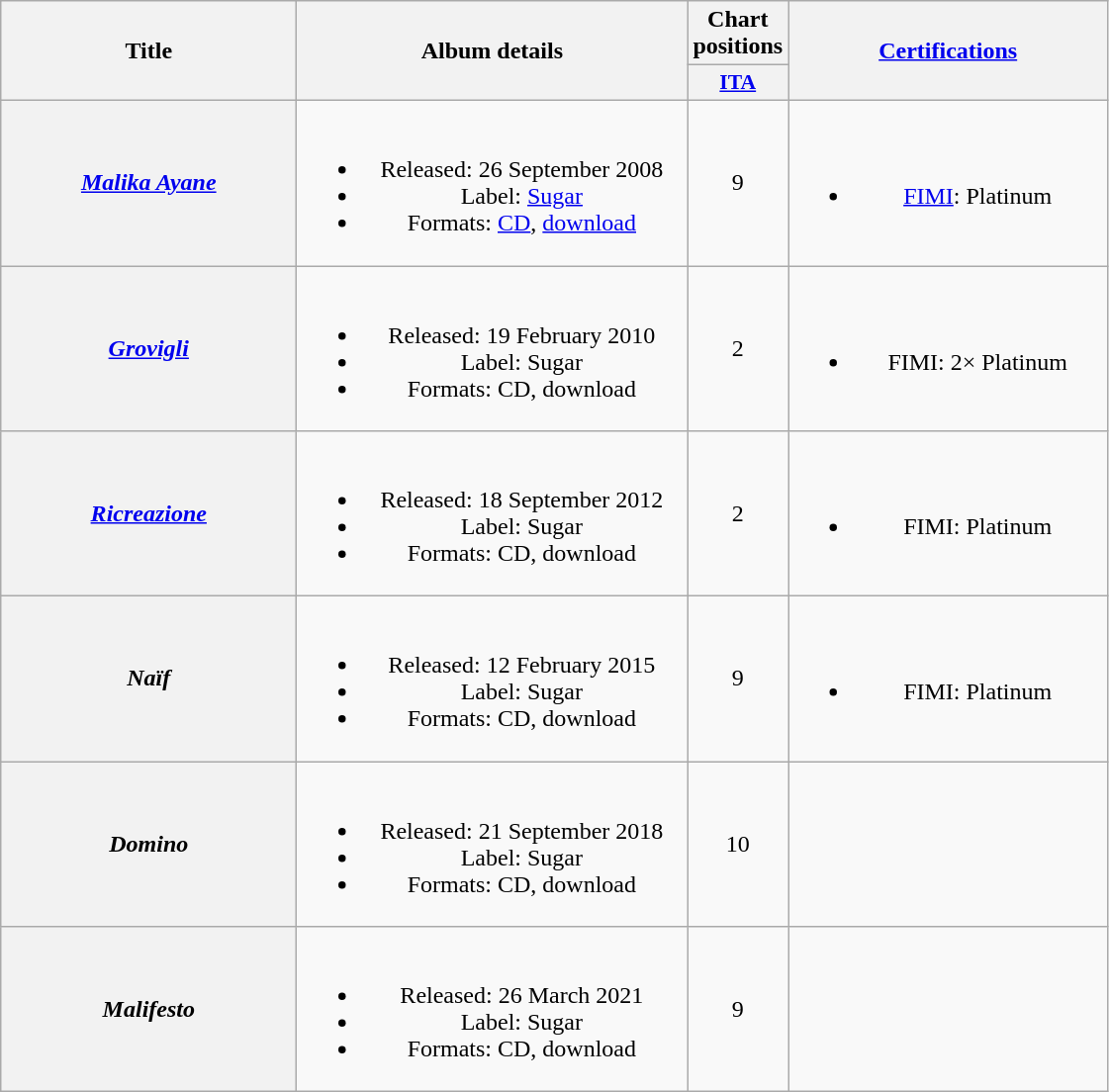<table class="wikitable plainrowheaders" style="text-align:center;" border="1">
<tr>
<th scope="col" rowspan="2" style="width:12em;">Title</th>
<th scope="col" rowspan="2" style="width:16em;">Album details</th>
<th scope="col" colspan="1">Chart positions</th>
<th scope="col" rowspan="2" style="width:13em;"><a href='#'>Certifications</a></th>
</tr>
<tr>
<th scope="col" style="width:3em;font-size:90%;"><a href='#'>ITA</a><br></th>
</tr>
<tr>
<th scope="row"><em><a href='#'>Malika Ayane</a></em></th>
<td><br><ul><li>Released: 26 September 2008</li><li>Label: <a href='#'>Sugar</a></li><li>Formats: <a href='#'>CD</a>, <a href='#'>download</a></li></ul></td>
<td>9</td>
<td><br><ul><li><a href='#'>FIMI</a>: Platinum</li></ul></td>
</tr>
<tr>
<th scope="row"><em><a href='#'>Grovigli</a></em></th>
<td><br><ul><li>Released: 19 February 2010</li><li>Label: Sugar</li><li>Formats: CD, download</li></ul></td>
<td>2</td>
<td><br><ul><li>FIMI: 2× Platinum</li></ul></td>
</tr>
<tr>
<th scope="row"><em><a href='#'>Ricreazione</a></em></th>
<td><br><ul><li>Released: 18 September 2012</li><li>Label: Sugar</li><li>Formats: CD, download</li></ul></td>
<td>2</td>
<td><br><ul><li>FIMI: Platinum</li></ul></td>
</tr>
<tr>
<th scope="row"><em>Naïf</em></th>
<td><br><ul><li>Released: 12 February 2015</li><li>Label: Sugar</li><li>Formats: CD, download</li></ul></td>
<td>9</td>
<td><br><ul><li>FIMI: Platinum</li></ul></td>
</tr>
<tr>
<th scope="row"><em>Domino</em></th>
<td><br><ul><li>Released: 21 September 2018</li><li>Label: Sugar</li><li>Formats: CD, download</li></ul></td>
<td>10</td>
<td></td>
</tr>
<tr>
<th scope="row"><em>Malifesto</em></th>
<td><br><ul><li>Released: 26 March 2021</li><li>Label: Sugar</li><li>Formats: CD, download</li></ul></td>
<td>9</td>
<td></td>
</tr>
</table>
